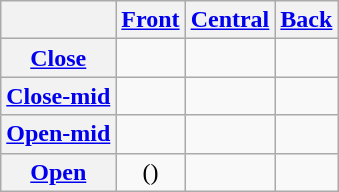<table class="wikitable" style=text-align:center>
<tr>
<th></th>
<th><a href='#'>Front</a></th>
<th><a href='#'>Central</a></th>
<th><a href='#'>Back</a></th>
</tr>
<tr align="center">
<th><a href='#'>Close</a></th>
<td></td>
<td></td>
<td></td>
</tr>
<tr align="center">
<th><a href='#'>Close-mid</a></th>
<td></td>
<td></td>
<td></td>
</tr>
<tr>
<th><a href='#'>Open-mid</a></th>
<td></td>
<td></td>
<td></td>
</tr>
<tr align="center">
<th><a href='#'>Open</a></th>
<td>()</td>
<td></td>
<td></td>
</tr>
</table>
